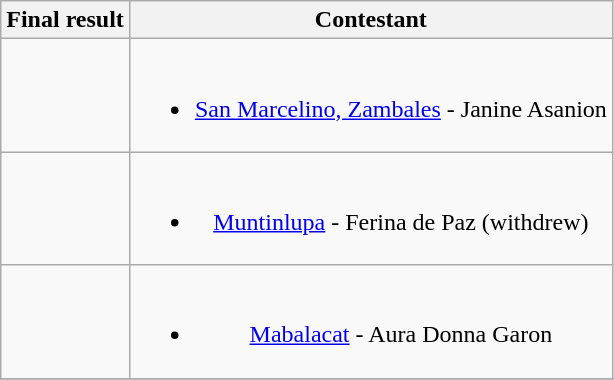<table class="wikitable" style="text-align:center;">
<tr>
<th>Final result</th>
<th>Contestant</th>
</tr>
<tr>
<td></td>
<td><br><ul><li><a href='#'>San Marcelino, Zambales</a> - Janine Asanion</li></ul></td>
</tr>
<tr>
<td></td>
<td><br><ul><li><a href='#'>Muntinlupa</a> - Ferina de Paz (withdrew)</li></ul></td>
</tr>
<tr>
<td></td>
<td><br><ul><li><a href='#'>Mabalacat</a> - Aura Donna Garon</li></ul></td>
</tr>
<tr>
</tr>
</table>
